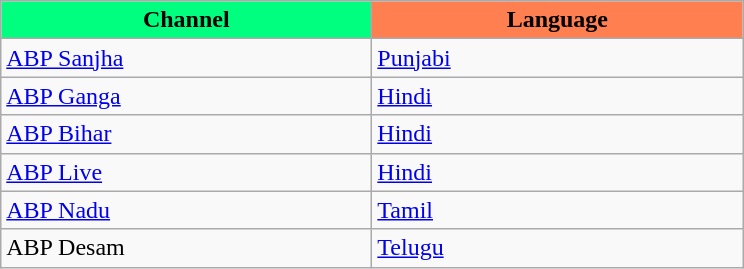<table class="wikitable" style="text-align:middle;">
<tr>
<th style="width:180pt; background:SpringGreen;">Channel</th>
<th style="width:180pt; background:Coral;">Language</th>
</tr>
<tr>
<td><a href='#'>ABP Sanjha</a></td>
<td><a href='#'>Punjabi</a></td>
</tr>
<tr>
<td><a href='#'>ABP Ganga</a></td>
<td><a href='#'>Hindi</a></td>
</tr>
<tr>
<td><a href='#'>ABP Bihar</a></td>
<td><a href='#'>Hindi</a></td>
</tr>
<tr>
<td><a href='#'>ABP Live</a></td>
<td><a href='#'>Hindi</a></td>
</tr>
<tr>
<td><a href='#'>ABP Nadu</a></td>
<td><a href='#'>Tamil</a></td>
</tr>
<tr>
<td>ABP Desam</td>
<td><a href='#'>Telugu</a></td>
</tr>
</table>
